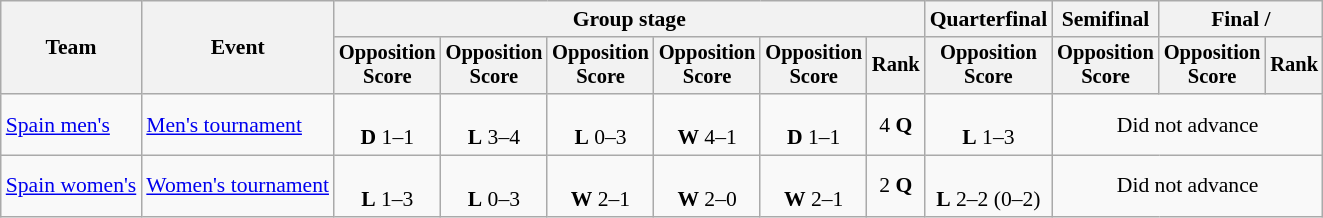<table class="wikitable" style="font-size:90%">
<tr>
<th rowspan=2>Team</th>
<th rowspan=2>Event</th>
<th colspan=6>Group stage</th>
<th>Quarterfinal</th>
<th>Semifinal</th>
<th colspan=2>Final / </th>
</tr>
<tr style="font-size:95%">
<th>Opposition<br>Score</th>
<th>Opposition<br>Score</th>
<th>Opposition<br>Score</th>
<th>Opposition<br>Score</th>
<th>Opposition<br>Score</th>
<th>Rank</th>
<th>Opposition<br>Score</th>
<th>Opposition<br>Score</th>
<th>Opposition<br>Score</th>
<th>Rank</th>
</tr>
<tr align=center>
<td align=left><a href='#'>Spain men's</a></td>
<td align=left><a href='#'>Men's tournament</a></td>
<td><br><strong>D</strong> 1–1</td>
<td><br><strong>L</strong> 3–4</td>
<td><br><strong>L</strong> 0–3</td>
<td><br><strong>W</strong> 4–1</td>
<td><br><strong>D</strong> 1–1</td>
<td>4 <strong>Q</strong></td>
<td><br><strong>L</strong> 1–3</td>
<td colspan=3>Did not advance</td>
</tr>
<tr align=center>
<td align=left><a href='#'>Spain women's</a></td>
<td align=left><a href='#'>Women's tournament</a></td>
<td><br><strong>L</strong> 1–3</td>
<td><br><strong>L</strong> 0–3</td>
<td><br><strong>W</strong> 2–1</td>
<td><br><strong>W</strong> 2–0</td>
<td><br><strong>W</strong> 2–1</td>
<td>2 <strong>Q</strong></td>
<td><br><strong>L</strong> 2–2 (0–2)</td>
<td colspan=3>Did not advance</td>
</tr>
</table>
